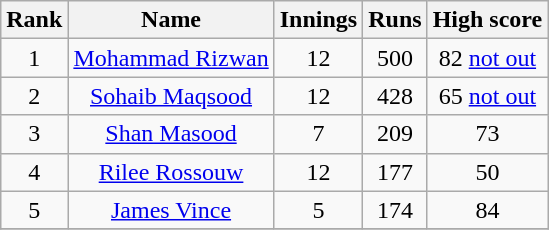<table class="wikitable" style="text-align: center;">
<tr>
<th>Rank</th>
<th>Name</th>
<th>Innings</th>
<th>Runs</th>
<th>High score</th>
</tr>
<tr>
<td>1</td>
<td><a href='#'>Mohammad Rizwan</a></td>
<td>12</td>
<td>500</td>
<td>82 <a href='#'>not out</a></td>
</tr>
<tr>
<td>2</td>
<td><a href='#'>Sohaib Maqsood</a></td>
<td>12</td>
<td>428</td>
<td>65 <a href='#'>not out</a></td>
</tr>
<tr>
<td>3</td>
<td><a href='#'>Shan Masood</a></td>
<td>7</td>
<td>209</td>
<td>73</td>
</tr>
<tr>
<td>4</td>
<td><a href='#'>Rilee Rossouw</a></td>
<td>12</td>
<td>177</td>
<td>50</td>
</tr>
<tr>
<td>5</td>
<td><a href='#'>James Vince</a></td>
<td>5</td>
<td>174</td>
<td>84</td>
</tr>
<tr>
</tr>
</table>
